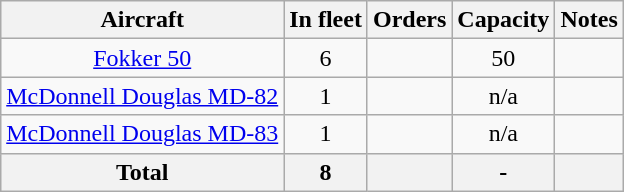<table class="wikitable" style="margin:0.5em auto">
<tr>
<th>Aircraft</th>
<th>In fleet</th>
<th>Orders</th>
<th>Capacity</th>
<th>Notes</th>
</tr>
<tr>
<td align=center><a href='#'>Fokker 50</a></td>
<td align=center>6</td>
<td align=center></td>
<td align=center>50</td>
<td align=center></td>
</tr>
<tr>
<td align=center><a href='#'>McDonnell Douglas MD-82</a></td>
<td align=center>1</td>
<td align=center></td>
<td align=center>n/a</td>
<td align=center></td>
</tr>
<tr>
<td align=center><a href='#'>McDonnell Douglas MD-83</a></td>
<td align=center>1</td>
<td align=center></td>
<td align=center>n/a</td>
<td align=center></td>
</tr>
<tr>
<th>Total</th>
<th>8</th>
<th></th>
<th>-</th>
<th></th>
</tr>
</table>
